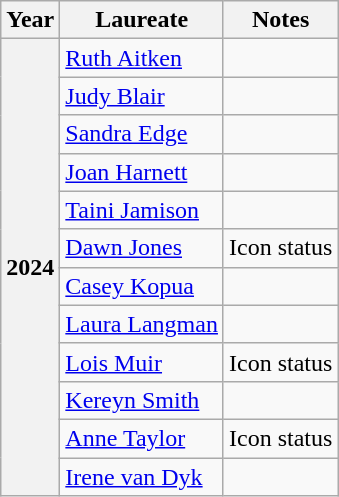<table class="wikitable">
<tr>
<th>Year</th>
<th>Laureate</th>
<th>Notes</th>
</tr>
<tr>
<th rowspan=12>2024</th>
<td><a href='#'>Ruth Aitken</a></td>
<td></td>
</tr>
<tr>
<td><a href='#'>Judy Blair</a></td>
<td></td>
</tr>
<tr>
<td><a href='#'>Sandra Edge</a></td>
<td></td>
</tr>
<tr>
<td><a href='#'>Joan Harnett</a></td>
<td></td>
</tr>
<tr>
<td><a href='#'>Taini Jamison</a></td>
<td></td>
</tr>
<tr>
<td><a href='#'>Dawn Jones</a></td>
<td>Icon status</td>
</tr>
<tr>
<td><a href='#'>Casey Kopua</a></td>
<td></td>
</tr>
<tr>
<td><a href='#'>Laura Langman</a></td>
<td></td>
</tr>
<tr>
<td><a href='#'>Lois Muir</a></td>
<td>Icon status</td>
</tr>
<tr>
<td><a href='#'>Kereyn Smith</a></td>
<td></td>
</tr>
<tr>
<td><a href='#'>Anne Taylor</a></td>
<td>Icon status</td>
</tr>
<tr>
<td><a href='#'>Irene van Dyk</a></td>
<td></td>
</tr>
</table>
